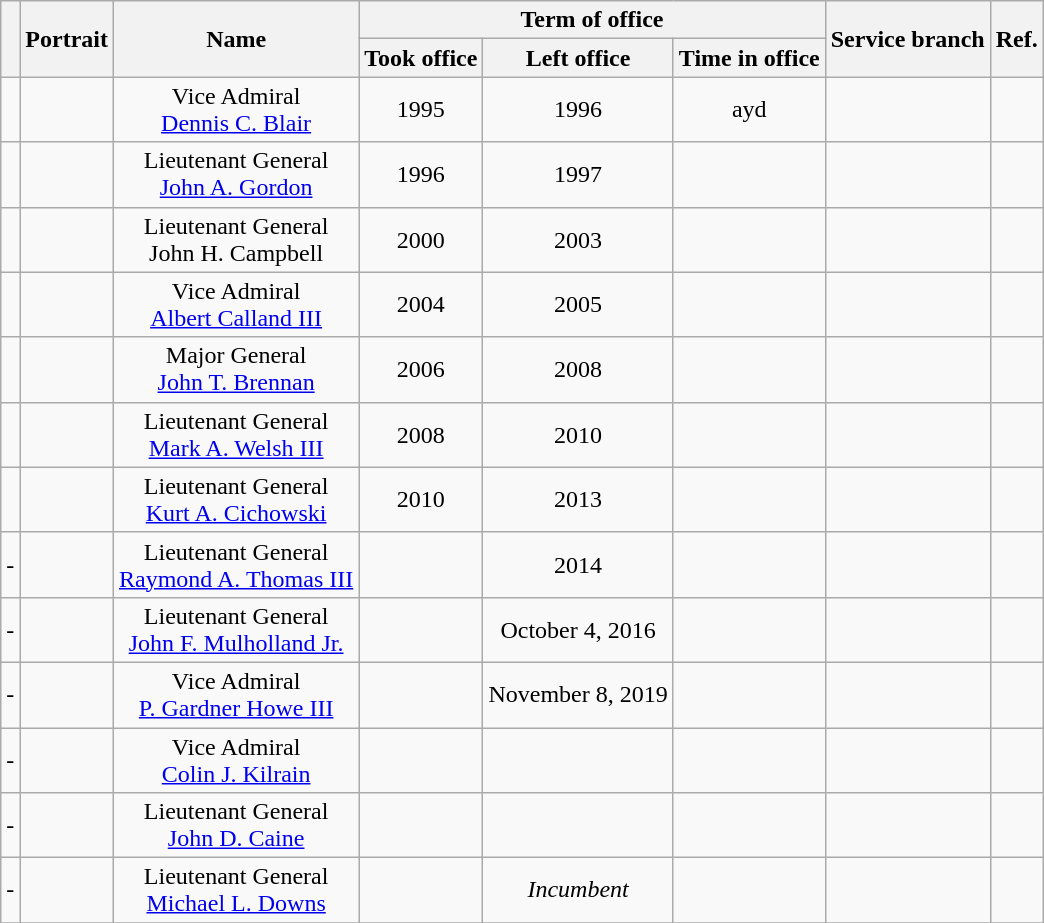<table class="wikitable" style="text-align:center;">
<tr>
<th rowspan=2></th>
<th rowspan=2>Portrait</th>
<th rowspan=2>Name</th>
<th colspan=3>Term of office</th>
<th rowspan=2>Service branch</th>
<th rowspan="2">Ref.</th>
</tr>
<tr>
<th>Took office</th>
<th>Left office</th>
<th>Time in office</th>
</tr>
<tr>
<td></td>
<td></td>
<td>Vice Admiral<br><a href='#'>Dennis C. Blair</a></td>
<td>1995</td>
<td>1996</td>
<td>ayd</td>
<td></td>
<td></td>
</tr>
<tr>
<td></td>
<td></td>
<td>Lieutenant General<br><a href='#'>John A. Gordon</a></td>
<td>1996</td>
<td>1997</td>
<td></td>
<td></td>
<td></td>
</tr>
<tr>
<td></td>
<td></td>
<td>Lieutenant General<br>John H. Campbell</td>
<td>2000</td>
<td>2003</td>
<td></td>
<td></td>
<td></td>
</tr>
<tr>
<td></td>
<td></td>
<td>Vice Admiral<br><a href='#'>Albert Calland III</a></td>
<td>2004</td>
<td>2005</td>
<td></td>
<td></td>
<td></td>
</tr>
<tr>
<td></td>
<td></td>
<td>Major General<br><a href='#'>John T. Brennan</a></td>
<td>2006</td>
<td>2008</td>
<td></td>
<td></td>
<td></td>
</tr>
<tr>
<td></td>
<td></td>
<td>Lieutenant General<br><a href='#'>Mark A. Welsh III</a></td>
<td>2008</td>
<td>2010</td>
<td></td>
<td></td>
<td></td>
</tr>
<tr>
<td></td>
<td></td>
<td>Lieutenant General<br><a href='#'>Kurt A. Cichowski</a></td>
<td>2010</td>
<td>2013</td>
<td></td>
<td></td>
<td></td>
</tr>
<tr>
<td>-</td>
<td></td>
<td>Lieutenant General<br><a href='#'>Raymond A. Thomas III</a></td>
<td></td>
<td>2014</td>
<td></td>
<td></td>
<td></td>
</tr>
<tr>
<td>-</td>
<td></td>
<td>Lieutenant General<br><a href='#'>John F. Mulholland Jr.</a></td>
<td></td>
<td>October 4, 2016</td>
<td></td>
<td></td>
<td></td>
</tr>
<tr>
<td>-</td>
<td></td>
<td>Vice Admiral<br><a href='#'>P. Gardner Howe III</a></td>
<td></td>
<td>November 8, 2019</td>
<td></td>
<td></td>
<td></td>
</tr>
<tr>
<td>-</td>
<td></td>
<td>Vice Admiral<br><a href='#'>Colin J. Kilrain</a></td>
<td></td>
<td></td>
<td></td>
<td></td>
<td></td>
</tr>
<tr>
<td>-</td>
<td></td>
<td>Lieutenant General<br><a href='#'>John D. Caine</a></td>
<td></td>
<td></td>
<td></td>
<td></td>
<td></td>
</tr>
<tr>
<td>-</td>
<td></td>
<td>Lieutenant General<br><a href='#'>Michael L. Downs</a></td>
<td></td>
<td><em>Incumbent</em></td>
<td></td>
<td></td>
<td></td>
</tr>
<tr>
</tr>
</table>
